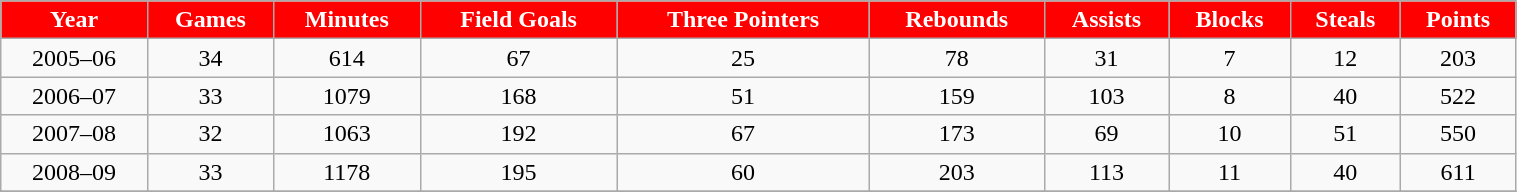<table class="wikitable" width="80%">
<tr align="center"  style="background:red;color:white;">
<td><strong>Year</strong></td>
<td><strong>Games</strong></td>
<td><strong>Minutes</strong></td>
<td><strong>Field Goals</strong></td>
<td><strong>Three Pointers</strong></td>
<td><strong>Rebounds</strong></td>
<td><strong>Assists</strong></td>
<td><strong>Blocks</strong></td>
<td><strong>Steals</strong></td>
<td><strong>Points</strong></td>
</tr>
<tr align="center" bgcolor="">
<td>2005–06</td>
<td>34</td>
<td>614</td>
<td>67</td>
<td>25</td>
<td>78</td>
<td>31</td>
<td>7</td>
<td>12</td>
<td>203</td>
</tr>
<tr align="center" bgcolor="">
<td>2006–07</td>
<td>33</td>
<td>1079</td>
<td>168</td>
<td>51</td>
<td>159</td>
<td>103</td>
<td>8</td>
<td>40</td>
<td>522</td>
</tr>
<tr align="center" bgcolor="">
<td>2007–08</td>
<td>32</td>
<td>1063</td>
<td>192</td>
<td>67</td>
<td>173</td>
<td>69</td>
<td>10</td>
<td>51</td>
<td>550</td>
</tr>
<tr align="center" bgcolor="">
<td>2008–09</td>
<td>33</td>
<td>1178</td>
<td>195</td>
<td>60</td>
<td>203</td>
<td>113</td>
<td>11</td>
<td>40</td>
<td>611</td>
</tr>
<tr align="center" bgcolor="">
</tr>
</table>
